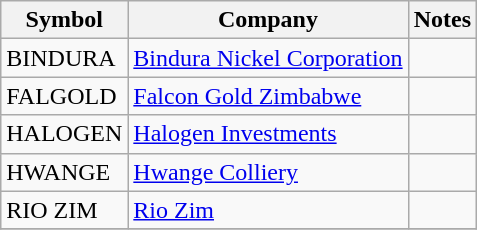<table class="wikitable">
<tr>
<th>Symbol</th>
<th>Company</th>
<th>Notes</th>
</tr>
<tr>
<td>BINDURA</td>
<td><a href='#'>Bindura Nickel Corporation</a></td>
<td></td>
</tr>
<tr>
<td>FALGOLD</td>
<td><a href='#'>Falcon Gold Zimbabwe</a></td>
<td></td>
</tr>
<tr>
<td>HALOGEN</td>
<td><a href='#'>Halogen Investments</a></td>
<td></td>
</tr>
<tr>
<td>HWANGE</td>
<td><a href='#'>Hwange Colliery</a></td>
<td></td>
</tr>
<tr>
<td>RIO ZIM</td>
<td><a href='#'>Rio Zim</a></td>
<td></td>
</tr>
<tr>
</tr>
</table>
